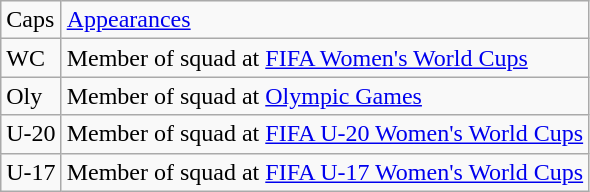<table class="wikitable">
<tr>
<td>Caps</td>
<td><a href='#'>Appearances</a></td>
</tr>
<tr>
<td>WC</td>
<td>Member of squad at <a href='#'>FIFA Women's World Cups</a></td>
</tr>
<tr>
<td>Oly</td>
<td>Member of squad at <a href='#'>Olympic Games</a></td>
</tr>
<tr>
<td>U-20</td>
<td>Member of squad at <a href='#'>FIFA U-20 Women's World Cups</a></td>
</tr>
<tr>
<td>U-17</td>
<td>Member of squad at <a href='#'>FIFA U-17 Women's World Cups</a></td>
</tr>
</table>
